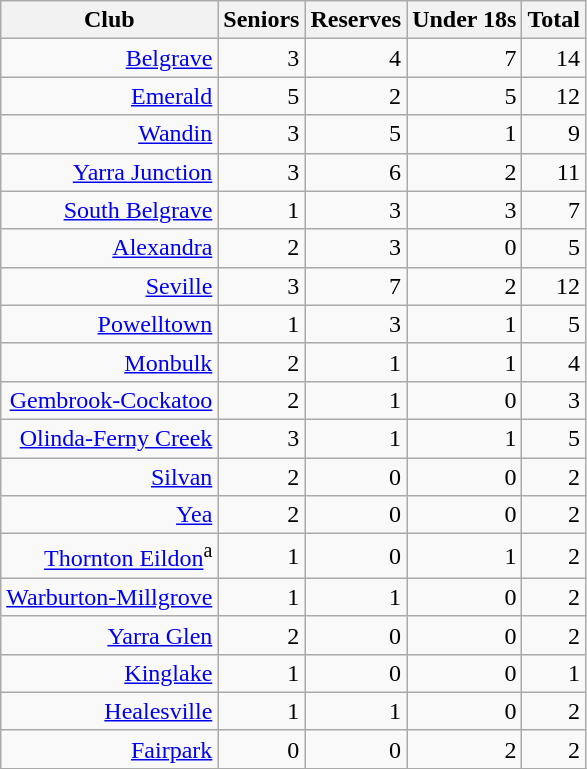<table class="wikitable sortable" style="text-align:right;">
<tr>
<th>Club</th>
<th>Seniors</th>
<th>Reserves</th>
<th>Under 18s</th>
<th>Total</th>
</tr>
<tr>
<td><a href='#'>Belgrave</a></td>
<td>3</td>
<td>4</td>
<td>7</td>
<td>14</td>
</tr>
<tr>
<td><a href='#'>Emerald</a></td>
<td>5</td>
<td>2</td>
<td>5</td>
<td>12</td>
</tr>
<tr>
<td><a href='#'>Wandin</a></td>
<td>3</td>
<td>5</td>
<td>1</td>
<td>9</td>
</tr>
<tr>
<td><a href='#'>Yarra Junction</a></td>
<td>3</td>
<td>6</td>
<td>2</td>
<td>11</td>
</tr>
<tr>
<td><a href='#'>South Belgrave</a></td>
<td>1</td>
<td>3</td>
<td>3</td>
<td>7</td>
</tr>
<tr>
<td><a href='#'>Alexandra</a></td>
<td>2</td>
<td>3</td>
<td>0</td>
<td>5</td>
</tr>
<tr>
<td><a href='#'>Seville</a></td>
<td>3</td>
<td>7</td>
<td>2</td>
<td>12</td>
</tr>
<tr>
<td><a href='#'>Powelltown</a></td>
<td>1</td>
<td>3</td>
<td>1</td>
<td>5</td>
</tr>
<tr>
<td><a href='#'>Monbulk</a></td>
<td>2</td>
<td>1</td>
<td>1</td>
<td>4</td>
</tr>
<tr>
<td><a href='#'>Gembrook-Cockatoo</a></td>
<td>2</td>
<td>1</td>
<td>0</td>
<td>3</td>
</tr>
<tr>
<td><a href='#'>Olinda-Ferny Creek</a></td>
<td>3</td>
<td>1</td>
<td>1</td>
<td>5</td>
</tr>
<tr>
<td><a href='#'>Silvan</a></td>
<td>2</td>
<td>0</td>
<td>0</td>
<td>2</td>
</tr>
<tr>
<td><a href='#'>Yea</a></td>
<td>2</td>
<td>0</td>
<td>0</td>
<td>2</td>
</tr>
<tr>
<td><a href='#'>Thornton Eildon</a><sup>a</sup></td>
<td>1</td>
<td>0</td>
<td>1</td>
<td>2</td>
</tr>
<tr>
<td><a href='#'>Warburton-Millgrove</a></td>
<td>1</td>
<td>1</td>
<td>0</td>
<td>2</td>
</tr>
<tr>
<td><a href='#'>Yarra Glen</a></td>
<td>2</td>
<td>0</td>
<td>0</td>
<td>2</td>
</tr>
<tr>
<td><a href='#'>Kinglake</a></td>
<td>1</td>
<td>0</td>
<td>0</td>
<td>1</td>
</tr>
<tr>
<td><a href='#'>Healesville</a></td>
<td>1</td>
<td>1</td>
<td>0</td>
<td>2</td>
</tr>
<tr>
<td><a href='#'>Fairpark</a></td>
<td>0</td>
<td>0</td>
<td>2</td>
<td>2</td>
</tr>
<tr>
</tr>
</table>
